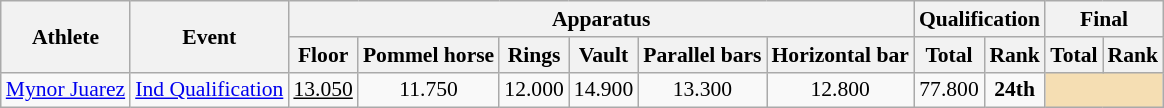<table class="wikitable" style="font-size:90%">
<tr>
<th rowspan="2">Athlete</th>
<th rowspan="2">Event</th>
<th colspan = "6">Apparatus</th>
<th colspan = "2">Qualification</th>
<th colspan = "2">Final</th>
</tr>
<tr>
<th>Floor</th>
<th>Pommel horse</th>
<th>Rings</th>
<th>Vault</th>
<th>Parallel bars</th>
<th>Horizontal bar</th>
<th>Total</th>
<th>Rank</th>
<th>Total</th>
<th>Rank</th>
</tr>
<tr>
<td><a href='#'>Mynor Juarez</a></td>
<td><a href='#'>Ind Qualification</a></td>
<td align=center><u>13.050</u></td>
<td align=center>11.750</td>
<td align=center>12.000</td>
<td align=center>14.900</td>
<td align=center>13.300</td>
<td align=center>12.800</td>
<td align=center>77.800</td>
<td align=center><strong>24th</strong></td>
<td align=center bgcolor=wheat colspan=2></td>
</tr>
</table>
